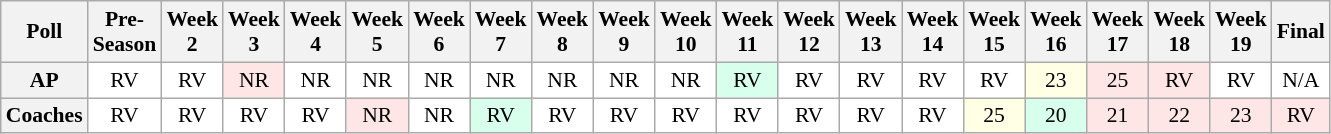<table class="wikitable" style="white-space:nowrap;font-size:90%">
<tr>
<th>Poll</th>
<th>Pre-<br>Season</th>
<th>Week<br>2</th>
<th>Week<br>3</th>
<th>Week<br>4</th>
<th>Week<br>5</th>
<th>Week<br>6</th>
<th>Week<br>7</th>
<th>Week<br>8</th>
<th>Week<br>9</th>
<th>Week<br>10</th>
<th>Week<br>11</th>
<th>Week<br>12</th>
<th>Week<br>13</th>
<th>Week<br>14</th>
<th>Week<br>15</th>
<th>Week<br>16</th>
<th>Week<br>17</th>
<th>Week<br>18</th>
<th>Week<br>19</th>
<th>Final</th>
</tr>
<tr style="text-align:center;">
<th>AP</th>
<td style="background:#FFF;">RV</td>
<td style="background:#FFF;">RV</td>
<td style="background:#FFE6E6;">NR</td>
<td style="background:#FFF;">NR</td>
<td style="background:#FFF;">NR</td>
<td style="background:#FFF;">NR</td>
<td style="background:#FFF;">NR</td>
<td style="background:#FFF;">NR</td>
<td style="background:#FFF;">NR</td>
<td style="background:#FFF;">NR</td>
<td style="background:#D8FFEB;">RV</td>
<td style="background:#FFF;">RV</td>
<td style="background:#FFF;">RV</td>
<td style="background:#FFF;">RV</td>
<td style="background:#FFF;">RV</td>
<td style="background:#FFFFE6;">23</td>
<td style="background:#FFE6E6;">25</td>
<td style="background:#FFE6E6;">RV</td>
<td style="background:#FFF;">RV</td>
<td style="background:#FFF;">N/A</td>
</tr>
<tr style="text-align:center;">
<th>Coaches</th>
<td style="background:#FFF;">RV</td>
<td style="background:#FFF;">RV</td>
<td style="background:#FFF;">RV</td>
<td style="background:#FFF;">RV</td>
<td style="background:#FFE6E6;">NR</td>
<td style="background:#FFF;">NR</td>
<td style="background:#D8FFEB;">RV</td>
<td style="background:#FFF;">RV</td>
<td style="background:#FFF;">RV</td>
<td style="background:#FFF;">RV</td>
<td style="background:#FFF;">RV</td>
<td style="background:#FFF;">RV</td>
<td style="background:#FFF;">RV</td>
<td style="background:#FFF;">RV</td>
<td style="background:#FFFFE6;">25</td>
<td style="background:#D8FFEB;">20</td>
<td style="background:#FFE6E6;">21</td>
<td style="background:#FFE6E6;">22</td>
<td style="background:#FFE6E6;">23</td>
<td style="background:#FFE6E6;">RV</td>
</tr>
</table>
